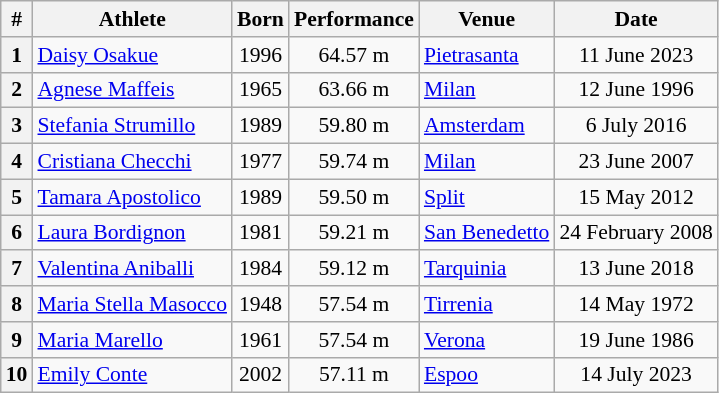<table class="wikitable" style="font-size:90%; text-align:center;">
<tr>
<th>#</th>
<th>Athlete</th>
<th>Born</th>
<th>Performance</th>
<th>Venue</th>
<th>Date</th>
</tr>
<tr>
<th>1</th>
<td align=left><a href='#'>Daisy Osakue</a></td>
<td>1996</td>
<td>64.57 m</td>
<td align=left> <a href='#'>Pietrasanta</a></td>
<td>11 June 2023</td>
</tr>
<tr>
<th>2</th>
<td align=left><a href='#'>Agnese Maffeis</a></td>
<td>1965</td>
<td>63.66 m</td>
<td align=left> <a href='#'>Milan</a></td>
<td>12 June 1996</td>
</tr>
<tr>
<th>3</th>
<td align=left><a href='#'>Stefania Strumillo</a></td>
<td>1989</td>
<td>59.80 m</td>
<td align=left> <a href='#'>Amsterdam</a></td>
<td>6 July 2016</td>
</tr>
<tr>
<th>4</th>
<td align=left><a href='#'>Cristiana Checchi</a></td>
<td>1977</td>
<td>59.74 m</td>
<td align=left> <a href='#'>Milan</a></td>
<td>23 June 2007</td>
</tr>
<tr>
<th>5</th>
<td align=left><a href='#'>Tamara Apostolico</a></td>
<td>1989</td>
<td>59.50 m</td>
<td align=left> <a href='#'>Split</a></td>
<td>15 May 2012</td>
</tr>
<tr>
<th>6</th>
<td align=left><a href='#'>Laura Bordignon</a></td>
<td>1981</td>
<td>59.21 m</td>
<td align=left> <a href='#'>San Benedetto</a></td>
<td>24 February 2008</td>
</tr>
<tr>
<th>7</th>
<td align=left><a href='#'>Valentina Aniballi</a></td>
<td>1984</td>
<td>59.12 m</td>
<td align=left> <a href='#'>Tarquinia</a></td>
<td>13 June 2018</td>
</tr>
<tr>
<th>8</th>
<td align=left><a href='#'>Maria Stella Masocco</a></td>
<td>1948</td>
<td>57.54 m</td>
<td align=left> <a href='#'>Tirrenia</a></td>
<td>14 May 1972</td>
</tr>
<tr>
<th>9</th>
<td align=left><a href='#'>Maria Marello</a></td>
<td>1961</td>
<td>57.54 m</td>
<td align=left> <a href='#'>Verona</a></td>
<td>19 June 1986</td>
</tr>
<tr>
<th>10</th>
<td align=left><a href='#'>Emily Conte</a></td>
<td>2002</td>
<td>57.11 m</td>
<td align=left> <a href='#'>Espoo</a></td>
<td>14 July 2023</td>
</tr>
</table>
